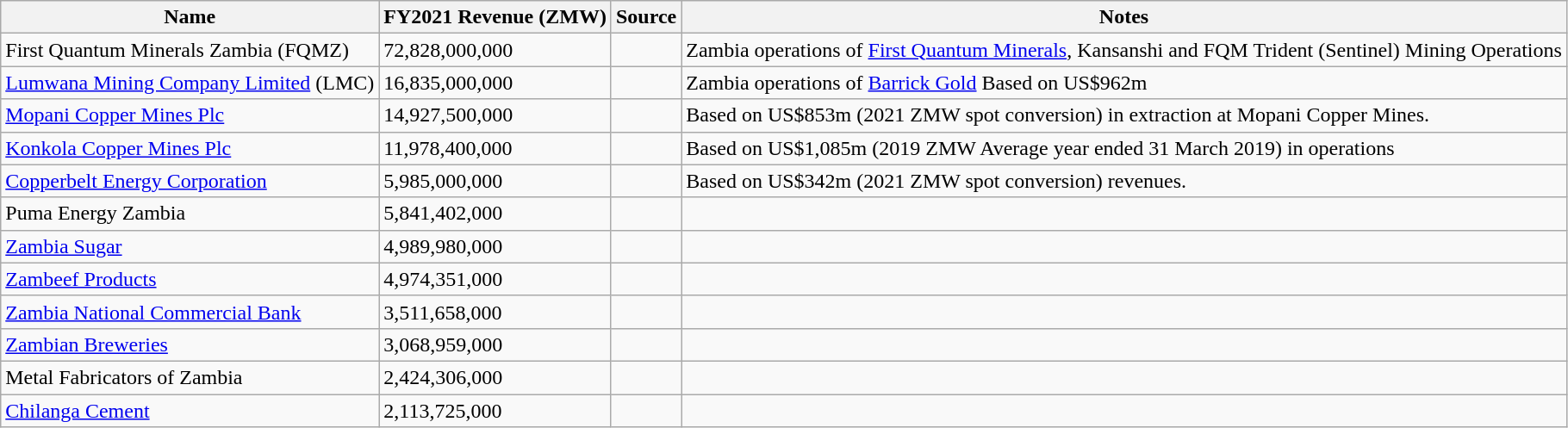<table class="wikitable sortable">
<tr>
<th>Name</th>
<th>FY2021 Revenue (ZMW)</th>
<th>Source</th>
<th>Notes</th>
</tr>
<tr>
<td>First Quantum Minerals Zambia (FQMZ)</td>
<td>72,828,000,000</td>
<td></td>
<td>Zambia operations of <a href='#'>First Quantum Minerals</a>, Kansanshi and FQM Trident (Sentinel) Mining Operations</td>
</tr>
<tr>
<td><a href='#'>Lumwana Mining Company Limited</a> (LMC)</td>
<td>16,835,000,000</td>
<td></td>
<td>Zambia operations of <a href='#'>Barrick Gold</a> Based on US$962m</td>
</tr>
<tr>
<td><a href='#'>Mopani Copper Mines Plc</a></td>
<td>14,927,500,000</td>
<td></td>
<td>Based on US$853m (2021 ZMW spot conversion) in extraction at Mopani Copper Mines.</td>
</tr>
<tr>
<td><a href='#'>Konkola Copper Mines Plc</a></td>
<td>11,978,400,000</td>
<td></td>
<td>Based on US$1,085m (2019 ZMW Average year ended 31 March 2019) in operations</td>
</tr>
<tr>
<td><a href='#'>Copperbelt Energy Corporation</a></td>
<td>5,985,000,000</td>
<td></td>
<td>Based on US$342m (2021 ZMW spot conversion) revenues.</td>
</tr>
<tr>
<td>Puma Energy Zambia</td>
<td>5,841,402,000</td>
<td></td>
<td></td>
</tr>
<tr>
<td><a href='#'>Zambia Sugar</a></td>
<td>4,989,980,000</td>
<td></td>
<td></td>
</tr>
<tr>
<td><a href='#'>Zambeef Products</a></td>
<td>4,974,351,000</td>
<td></td>
<td></td>
</tr>
<tr>
<td><a href='#'>Zambia National Commercial Bank</a></td>
<td>3,511,658,000</td>
<td></td>
<td></td>
</tr>
<tr>
<td><a href='#'>Zambian Breweries</a></td>
<td>3,068,959,000</td>
<td></td>
<td></td>
</tr>
<tr>
<td>Metal Fabricators of Zambia</td>
<td>2,424,306,000</td>
<td></td>
<td></td>
</tr>
<tr>
<td><a href='#'>Chilanga Cement</a></td>
<td>2,113,725,000</td>
<td></td>
<td></td>
</tr>
</table>
